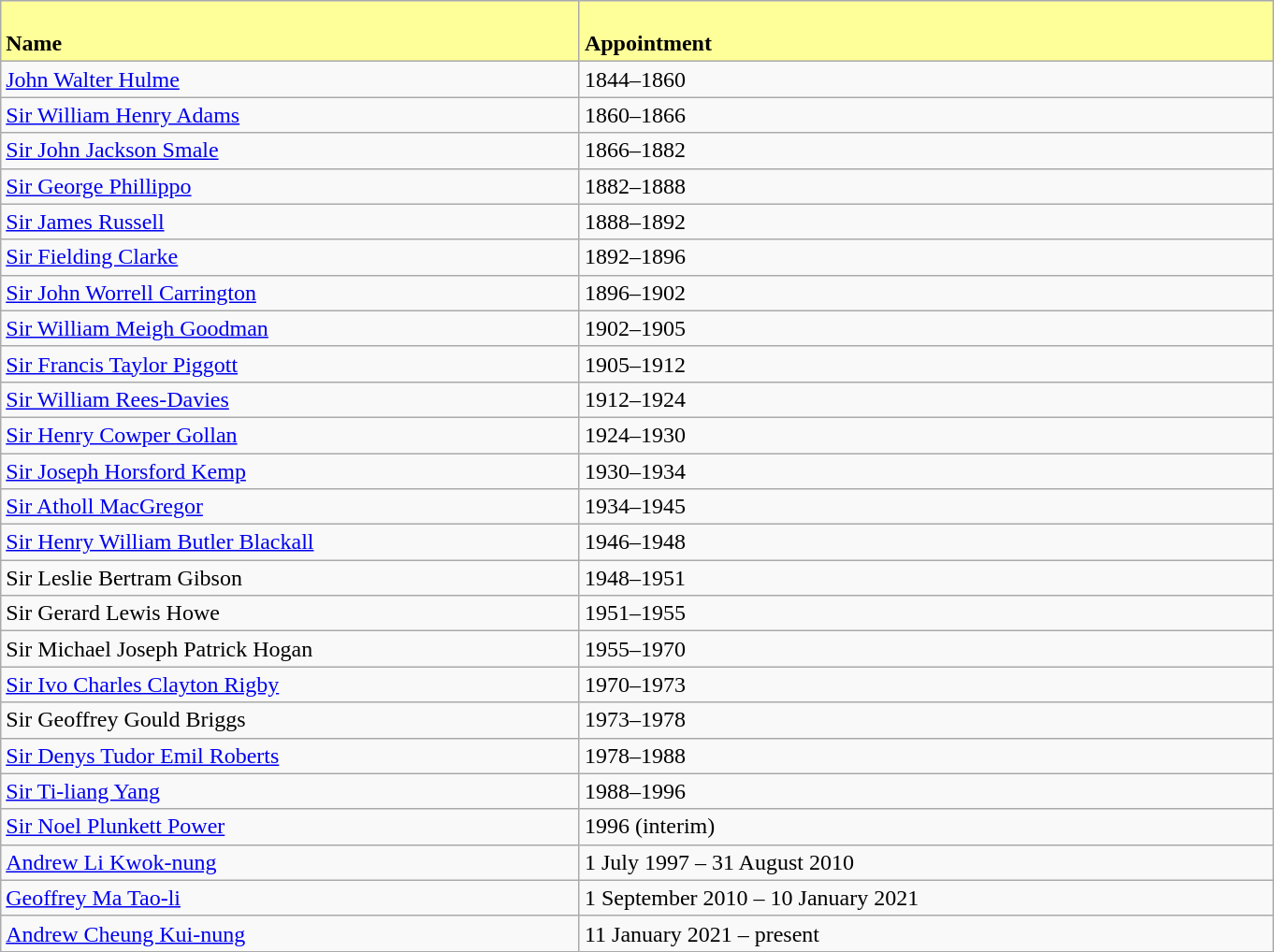<table class="prettytable">
<tr ---- bgcolor="#FFFF99">
<td width="25%"><br><div><strong>Name</strong></div></td>
<td width="30%"><br><div><strong>Appointment</strong></div></td>
</tr>
<tr ---->
<td><a href='#'>John Walter Hulme</a></td>
<td>1844–1860</td>
</tr>
<tr ---->
<td><a href='#'>Sir William Henry Adams</a></td>
<td>1860–1866</td>
</tr>
<tr ---->
<td><a href='#'>Sir John Jackson Smale</a></td>
<td>1866–1882</td>
</tr>
<tr ---->
<td><a href='#'>Sir George Phillippo</a></td>
<td>1882–1888</td>
</tr>
<tr ---->
<td><a href='#'>Sir James Russell</a></td>
<td>1888–1892</td>
</tr>
<tr ---->
<td><a href='#'>Sir Fielding Clarke</a></td>
<td>1892–1896</td>
</tr>
<tr ---->
<td><a href='#'>Sir John Worrell Carrington</a></td>
<td>1896–1902</td>
</tr>
<tr ---->
<td><a href='#'>Sir William Meigh Goodman</a></td>
<td>1902–1905</td>
</tr>
<tr ---->
<td><a href='#'>Sir Francis Taylor Piggott</a></td>
<td>1905–1912</td>
</tr>
<tr ---->
<td><a href='#'>Sir William Rees-Davies</a></td>
<td>1912–1924</td>
</tr>
<tr ---->
<td><a href='#'>Sir Henry Cowper Gollan</a></td>
<td>1924–1930</td>
</tr>
<tr ---->
<td><a href='#'>Sir Joseph Horsford Kemp</a></td>
<td>1930–1934</td>
</tr>
<tr ---->
<td><a href='#'>Sir Atholl MacGregor</a></td>
<td>1934–1945</td>
</tr>
<tr ---->
<td><a href='#'>Sir Henry William Butler Blackall</a></td>
<td>1946–1948</td>
</tr>
<tr ---->
<td>Sir Leslie Bertram Gibson</td>
<td>1948–1951</td>
</tr>
<tr ---->
<td>Sir Gerard Lewis Howe</td>
<td>1951–1955</td>
</tr>
<tr ---->
<td>Sir Michael Joseph Patrick Hogan</td>
<td>1955–1970</td>
</tr>
<tr ---->
<td><a href='#'>Sir Ivo Charles Clayton Rigby</a></td>
<td>1970–1973</td>
</tr>
<tr ---->
<td>Sir Geoffrey Gould Briggs</td>
<td>1973–1978</td>
</tr>
<tr ---->
<td><a href='#'>Sir Denys Tudor Emil Roberts</a></td>
<td>1978–1988</td>
</tr>
<tr ---->
<td><a href='#'>Sir Ti-liang Yang</a></td>
<td>1988–1996</td>
</tr>
<tr ---->
<td><a href='#'>Sir Noel Plunkett Power</a></td>
<td>1996 (interim)</td>
</tr>
<tr ---->
<td><a href='#'>Andrew Li Kwok-nung</a></td>
<td>1 July 1997 – 31 August 2010</td>
</tr>
<tr ---->
<td><a href='#'>Geoffrey Ma Tao-li</a></td>
<td>1 September 2010 – 10 January 2021</td>
</tr>
<tr ---->
<td><a href='#'>Andrew Cheung Kui-nung</a></td>
<td>11 January 2021 – present</td>
</tr>
</table>
